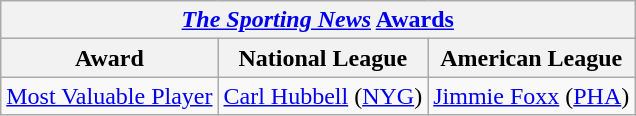<table class="wikitable">
<tr>
<th colspan="3"><em><a href='#'>The Sporting News</a></em> <a href='#'>Awards</a></th>
</tr>
<tr>
<th>Award</th>
<th>National League</th>
<th>American League</th>
</tr>
<tr>
<td><a href='#'>Most Valuable Player</a></td>
<td><a href='#'>Carl Hubbell</a> (<a href='#'>NYG</a>)</td>
<td><a href='#'>Jimmie Foxx</a> (<a href='#'>PHA</a>)</td>
</tr>
</table>
